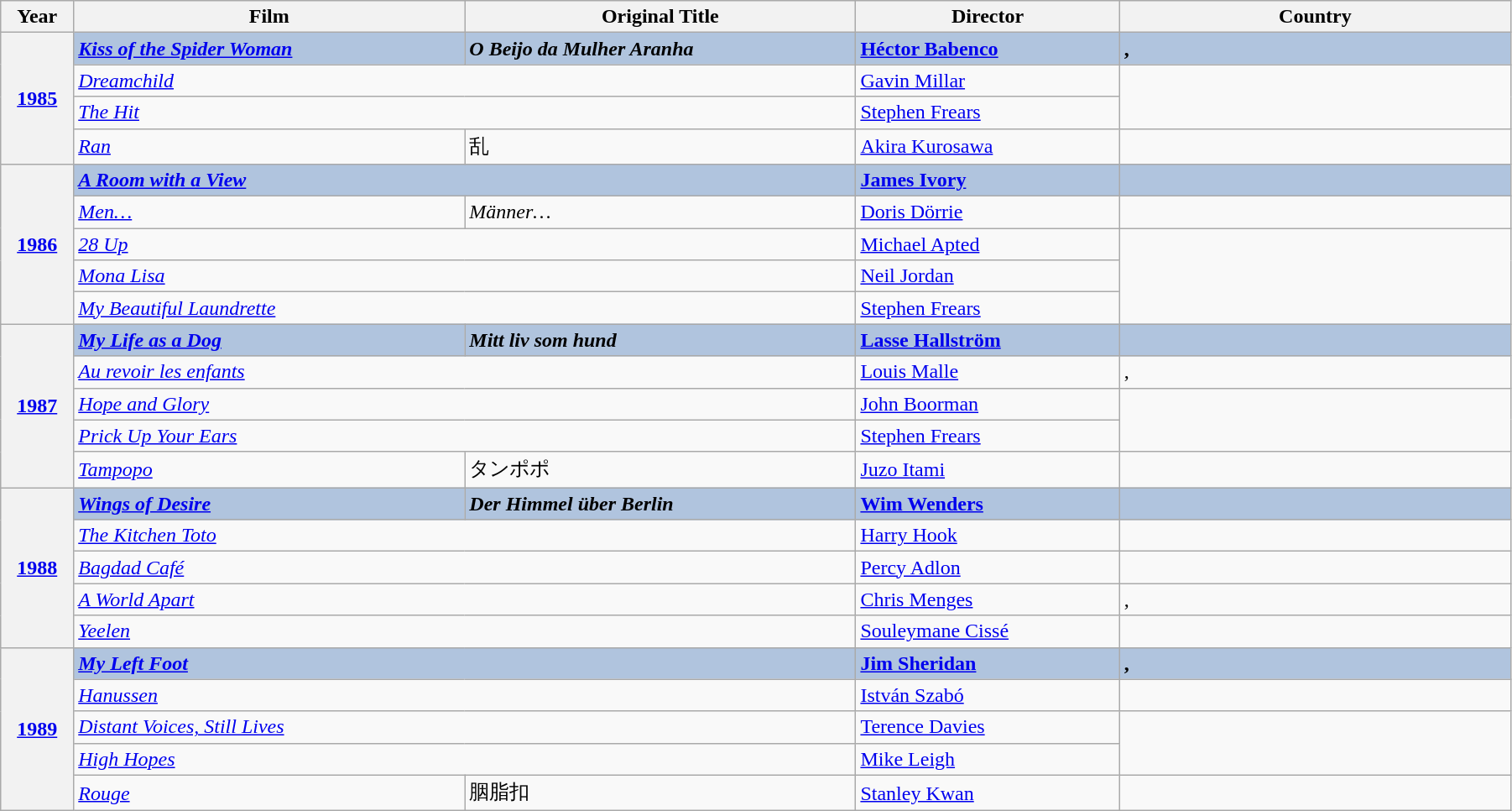<table class="wikitable" width="95%" cellpadding="5">
<tr>
<th width="50">Year</th>
<th width="300">Film</th>
<th width="300">Original Title</th>
<th width="200">Director</th>
<th width="300">Country</th>
</tr>
<tr>
<th rowspan="4" style="text-align:center;"><a href='#'>1985</a></th>
<td style="background:#B0C4DE;"><strong><em><a href='#'>Kiss of the Spider Woman</a></em></strong></td>
<td style="background:#B0C4DE;"><strong><em>O Beijo da Mulher Aranha</em></strong></td>
<td style="background:#B0C4DE;"><strong><a href='#'>Héctor Babenco</a></strong></td>
<td style="background:#B0C4DE;"><strong>, </strong></td>
</tr>
<tr>
<td colspan="2"><em><a href='#'>Dreamchild</a></em></td>
<td><a href='#'>Gavin Millar</a></td>
<td rowspan="2"></td>
</tr>
<tr>
<td colspan="2"><em><a href='#'>The Hit</a></em></td>
<td><a href='#'>Stephen Frears</a></td>
</tr>
<tr>
<td><em><a href='#'>Ran</a></em></td>
<td>乱</td>
<td><a href='#'>Akira Kurosawa</a></td>
<td></td>
</tr>
<tr>
<th rowspan="5" style="text-align:center;"><a href='#'>1986</a></th>
<td colspan="2" style="background:#B0C4DE;"><strong><em><a href='#'>A Room with a View</a></em></strong></td>
<td style="background:#B0C4DE;"><strong><a href='#'>James Ivory</a></strong></td>
<td style="background:#B0C4DE;"><strong></strong></td>
</tr>
<tr>
<td><em><a href='#'>Men…</a></em></td>
<td><em>Männer…</em></td>
<td><a href='#'>Doris Dörrie</a></td>
<td></td>
</tr>
<tr>
<td colspan="2"><em><a href='#'>28 Up</a></em></td>
<td><a href='#'>Michael Apted</a></td>
<td rowspan="3"></td>
</tr>
<tr>
<td colspan="2"><em><a href='#'>Mona Lisa</a></em></td>
<td><a href='#'>Neil Jordan</a></td>
</tr>
<tr>
<td colspan="2"><em><a href='#'>My Beautiful Laundrette</a></em></td>
<td><a href='#'>Stephen Frears</a></td>
</tr>
<tr>
<th rowspan="5" style="text-align:center;"><a href='#'>1987</a></th>
<td style="background:#B0C4DE;"><strong><em><a href='#'>My Life as a Dog</a></em></strong></td>
<td style="background:#B0C4DE;"><strong><em>Mitt liv som hund</em></strong></td>
<td style="background:#B0C4DE;"><strong><a href='#'>Lasse Hallström</a></strong></td>
<td style="background:#B0C4DE;"><strong></strong></td>
</tr>
<tr>
<td colspan="2"><em><a href='#'>Au revoir les enfants</a></em></td>
<td><a href='#'>Louis Malle</a></td>
<td>, </td>
</tr>
<tr>
<td colspan="2"><em><a href='#'>Hope and Glory</a></em></td>
<td><a href='#'>John Boorman</a></td>
<td rowspan="2"></td>
</tr>
<tr>
<td colspan="2"><em><a href='#'>Prick Up Your Ears</a></em></td>
<td><a href='#'>Stephen Frears</a></td>
</tr>
<tr>
<td><em><a href='#'>Tampopo</a></em></td>
<td>タンポポ</td>
<td><a href='#'>Juzo Itami</a></td>
<td></td>
</tr>
<tr>
<th rowspan="5" style="text-align:center;"><a href='#'>1988</a></th>
<td style="background:#B0C4DE;"><strong><em><a href='#'>Wings of Desire</a></em></strong></td>
<td style="background:#B0C4DE;"><strong><em>Der Himmel über Berlin</em></strong></td>
<td style="background:#B0C4DE;"><strong><a href='#'>Wim Wenders</a></strong></td>
<td style="background:#B0C4DE;"><strong></strong></td>
</tr>
<tr>
<td colspan="2"><em><a href='#'>The Kitchen Toto</a></em></td>
<td><a href='#'>Harry Hook</a></td>
<td></td>
</tr>
<tr>
<td colspan="2"><em><a href='#'>Bagdad Café</a></em></td>
<td><a href='#'>Percy Adlon</a></td>
<td></td>
</tr>
<tr>
<td colspan="2"><em><a href='#'>A World Apart</a></em></td>
<td><a href='#'>Chris Menges</a></td>
<td>, </td>
</tr>
<tr>
<td colspan="2"><em><a href='#'>Yeelen</a></em></td>
<td><a href='#'>Souleymane Cissé</a></td>
<td></td>
</tr>
<tr>
<th rowspan="5" style="text-align:center;"><a href='#'>1989</a></th>
<td colspan="2" style="background:#B0C4DE;"><strong><em><a href='#'>My Left Foot</a></em></strong></td>
<td style="background:#B0C4DE;"><strong><a href='#'>Jim Sheridan</a></strong></td>
<td style="background:#B0C4DE;"><strong>, </strong></td>
</tr>
<tr>
<td colspan="2"><em><a href='#'>Hanussen</a></em></td>
<td><a href='#'>István Szabó</a></td>
<td></td>
</tr>
<tr>
<td colspan="2"><em><a href='#'>Distant Voices, Still Lives</a></em></td>
<td><a href='#'>Terence Davies</a></td>
<td rowspan="2"></td>
</tr>
<tr>
<td colspan="2"><em><a href='#'>High Hopes</a></em></td>
<td><a href='#'>Mike Leigh</a></td>
</tr>
<tr>
<td><em><a href='#'>Rouge</a></em></td>
<td>胭脂扣</td>
<td><a href='#'>Stanley Kwan</a></td>
<td></td>
</tr>
</table>
